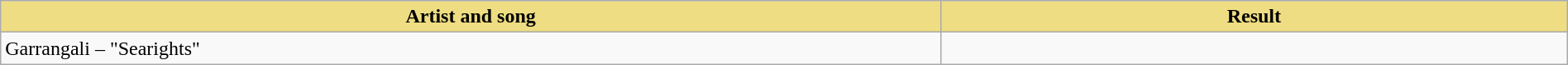<table class="wikitable" width=100%>
<tr>
<th style="width:15%;background:#EEDD82;">Artist and song</th>
<th style="width:10%;background:#EEDD82;">Result</th>
</tr>
<tr>
<td>Garrangali – "Searights"</td>
<td></td>
</tr>
</table>
